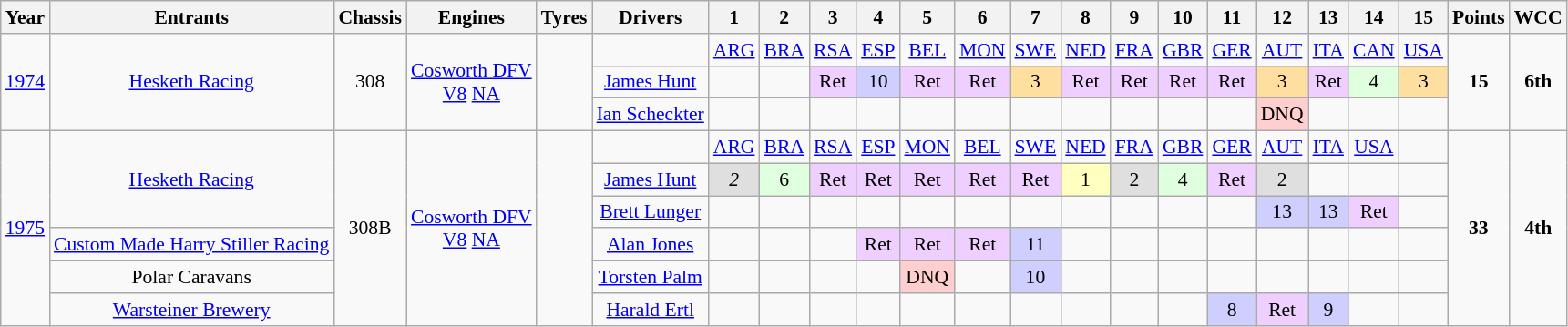<table class="wikitable" style="text-align:center; font-size:90%">
<tr>
<th>Year</th>
<th>Entrants</th>
<th>Chassis</th>
<th>Engines</th>
<th>Tyres</th>
<th>Drivers</th>
<th>1</th>
<th>2</th>
<th>3</th>
<th>4</th>
<th>5</th>
<th>6</th>
<th>7</th>
<th>8</th>
<th>9</th>
<th>10</th>
<th>11</th>
<th>12</th>
<th>13</th>
<th>14</th>
<th>15</th>
<th>Points</th>
<th>WCC</th>
</tr>
<tr>
<td rowspan="3"><a href='#'>1974</a></td>
<td rowspan="3"><a href='#'>Hesketh Racing</a></td>
<td rowspan="3">308</td>
<td rowspan="3"><a href='#'>Cosworth DFV</a><br><a href='#'>V8</a> <a href='#'>NA</a></td>
<td rowspan="3"></td>
<td></td>
<td><a href='#'>ARG</a></td>
<td><a href='#'>BRA</a></td>
<td><a href='#'>RSA</a></td>
<td><a href='#'>ESP</a></td>
<td><a href='#'>BEL</a></td>
<td><a href='#'>MON</a></td>
<td><a href='#'>SWE</a></td>
<td><a href='#'>NED</a></td>
<td><a href='#'>FRA</a></td>
<td><a href='#'>GBR</a></td>
<td><a href='#'>GER</a></td>
<td><a href='#'>AUT</a></td>
<td><a href='#'>ITA</a></td>
<td><a href='#'>CAN</a></td>
<td><a href='#'>USA</a></td>
<td rowspan="3"><strong>15</strong></td>
<td rowspan="3"><strong>6th</strong></td>
</tr>
<tr>
<td> <a href='#'>James Hunt</a></td>
<td></td>
<td></td>
<td style="background:#EFCFFF;">Ret</td>
<td style="background:#CFCFFF;">10</td>
<td style="background:#EFCFFF;">Ret</td>
<td style="background:#EFCFFF;">Ret</td>
<td style="background:#FFDF9F;">3</td>
<td style="background:#EFCFFF;">Ret</td>
<td style="background:#EFCFFF;">Ret</td>
<td style="background:#EFCFFF;">Ret</td>
<td style="background:#EFCFFF;">Ret</td>
<td style="background:#FFDF9F;">3</td>
<td style="background:#EFCFFF;">Ret</td>
<td style="background:#DFFFDF;">4</td>
<td style="background:#FFDF9F;">3</td>
</tr>
<tr>
<td> <a href='#'>Ian Scheckter</a></td>
<td></td>
<td></td>
<td></td>
<td></td>
<td></td>
<td></td>
<td></td>
<td></td>
<td></td>
<td></td>
<td></td>
<td style="background:#ffcfcf;">DNQ</td>
<td></td>
<td></td>
<td></td>
</tr>
<tr>
<td rowspan="6"><a href='#'>1975</a></td>
<td rowspan="3"><a href='#'>Hesketh Racing</a></td>
<td rowspan="6">308B</td>
<td rowspan="6"><a href='#'>Cosworth DFV</a><br><a href='#'>V8</a> <a href='#'>NA</a></td>
<td rowspan="6"></td>
<td></td>
<td><a href='#'>ARG</a></td>
<td><a href='#'>BRA</a></td>
<td><a href='#'>RSA</a></td>
<td><a href='#'>ESP</a></td>
<td><a href='#'>MON</a></td>
<td><a href='#'>BEL</a></td>
<td><a href='#'>SWE</a></td>
<td><a href='#'>NED</a></td>
<td><a href='#'>FRA</a></td>
<td><a href='#'>GBR</a></td>
<td><a href='#'>GER</a></td>
<td><a href='#'>AUT</a></td>
<td><a href='#'>ITA</a></td>
<td><a href='#'>USA</a></td>
<td></td>
<td rowspan="6"><strong>33</strong></td>
<td rowspan="6"><strong>4th</strong></td>
</tr>
<tr>
<td> <a href='#'>James Hunt</a></td>
<td style="background:#DFDFDF;"><em>2</em></td>
<td style="background:#DFFFDF;">6</td>
<td style="background:#EFCFFF;">Ret</td>
<td style="background:#EFCFFF;">Ret</td>
<td style="background:#EFCFFF;">Ret</td>
<td style="background:#EFCFFF;">Ret</td>
<td style="background:#EFCFFF;">Ret</td>
<td style="background:#FFFFBF;">1</td>
<td style="background:#DFDFDF;">2</td>
<td style="background:#DFFFDF;">4</td>
<td style="background:#EFCFFF;">Ret</td>
<td style="background:#DFDFDF;">2</td>
<td></td>
<td></td>
<td></td>
</tr>
<tr>
<td> <a href='#'>Brett Lunger</a></td>
<td></td>
<td></td>
<td></td>
<td></td>
<td></td>
<td></td>
<td></td>
<td></td>
<td></td>
<td></td>
<td></td>
<td style="background:#cfcfff;">13</td>
<td style="background:#cfcfff;">13</td>
<td style="background:#efcfff;">Ret</td>
<td></td>
</tr>
<tr>
<td><a href='#'>Custom Made Harry Stiller Racing</a></td>
<td> <a href='#'>Alan Jones</a></td>
<td></td>
<td></td>
<td></td>
<td style="background:#efcfff;">Ret</td>
<td style="background:#efcfff;">Ret</td>
<td style="background:#efcfff;">Ret</td>
<td style="background:#cfcfff;">11</td>
<td></td>
<td></td>
<td></td>
<td></td>
<td></td>
<td></td>
<td></td>
<td></td>
</tr>
<tr>
<td>Polar Caravans</td>
<td> <a href='#'>Torsten Palm</a></td>
<td></td>
<td></td>
<td></td>
<td></td>
<td style="background:#ffcfcf;">DNQ</td>
<td></td>
<td style="background:#cfcfff;">10</td>
<td></td>
<td></td>
<td></td>
<td></td>
<td></td>
<td></td>
<td></td>
<td></td>
</tr>
<tr>
<td><a href='#'>Warsteiner Brewery</a></td>
<td> <a href='#'>Harald Ertl</a></td>
<td></td>
<td></td>
<td></td>
<td></td>
<td></td>
<td></td>
<td></td>
<td></td>
<td></td>
<td></td>
<td style="background:#cfcfff;">8</td>
<td style="background:#efcfff;">Ret</td>
<td style="background:#cfcfff;">9</td>
<td></td>
<td></td>
</tr>
</table>
